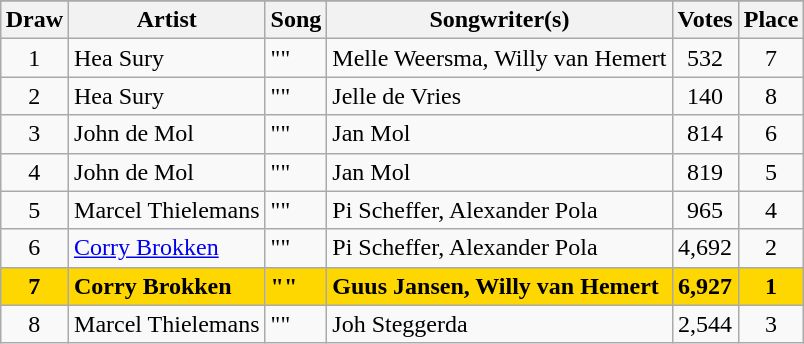<table class="sortable wikitable" style="margin: 1em auto 1em auto; text-align:center">
<tr>
</tr>
<tr>
<th>Draw</th>
<th>Artist</th>
<th>Song</th>
<th class="unsortable">Songwriter(s)</th>
<th>Votes</th>
<th>Place</th>
</tr>
<tr>
<td>1</td>
<td align="left">Hea Sury</td>
<td align="left">""</td>
<td align="left">Melle Weersma, Willy van Hemert</td>
<td>532</td>
<td>7</td>
</tr>
<tr>
<td>2</td>
<td align="left">Hea Sury</td>
<td align="left">""</td>
<td align="left">Jelle de Vries</td>
<td>140</td>
<td>8</td>
</tr>
<tr>
<td>3</td>
<td align="left">John de Mol</td>
<td align="left">""</td>
<td align="left">Jan Mol</td>
<td>814</td>
<td>6</td>
</tr>
<tr>
<td>4</td>
<td align="left">John de Mol</td>
<td align="left">""</td>
<td align="left">Jan Mol</td>
<td>819</td>
<td>5</td>
</tr>
<tr>
<td>5</td>
<td align="left">Marcel Thielemans</td>
<td align="left">""</td>
<td align="left">Pi Scheffer, Alexander Pola</td>
<td>965</td>
<td>4</td>
</tr>
<tr>
<td>6</td>
<td align="left"><a href='#'>Corry Brokken</a></td>
<td align="left">""</td>
<td align="left">Pi Scheffer, Alexander Pola</td>
<td>4,692</td>
<td>2</td>
</tr>
<tr style="font-weight:bold; background:gold;">
<td>7</td>
<td align="left">Corry Brokken</td>
<td align="left">""</td>
<td align="left">Guus Jansen, Willy van Hemert</td>
<td>6,927</td>
<td>1</td>
</tr>
<tr>
<td>8</td>
<td align="left">Marcel Thielemans</td>
<td align="left">""</td>
<td align="left">Joh Steggerda</td>
<td>2,544</td>
<td>3</td>
</tr>
</table>
